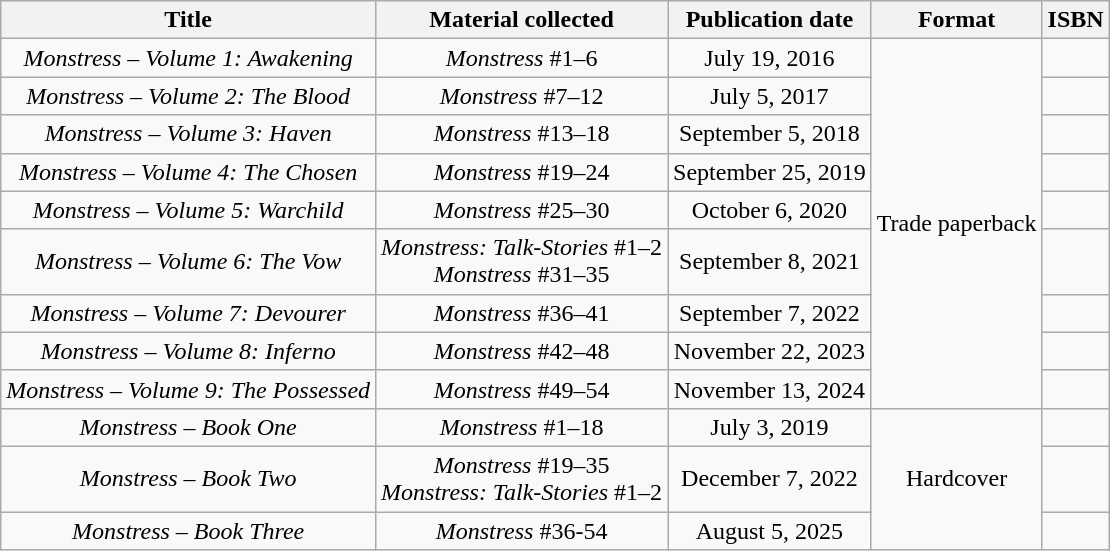<table class="wikitable" style="text-align: center">
<tr>
<th>Title</th>
<th>Material collected</th>
<th>Publication date</th>
<th>Format</th>
<th>ISBN</th>
</tr>
<tr>
<td><em>Monstress – Volume 1: Awakening</em></td>
<td><em>Monstress</em> #1–6</td>
<td>July 19, 2016</td>
<td rowspan=9>Trade paperback</td>
<td></td>
</tr>
<tr>
<td><em>Monstress – Volume 2: The Blood</em></td>
<td><em>Monstress</em> #7–12</td>
<td>July 5, 2017</td>
<td></td>
</tr>
<tr>
<td><em>Monstress – Volume 3: Haven</em></td>
<td><em>Monstress</em> #13–18</td>
<td>September 5, 2018</td>
<td></td>
</tr>
<tr>
<td><em>Monstress – Volume 4: The Chosen</em></td>
<td><em>Monstress</em> #19–24</td>
<td>September 25, 2019</td>
<td></td>
</tr>
<tr>
<td><em>Monstress – Volume 5: Warchild</em></td>
<td><em>Monstress</em> #25–30</td>
<td>October 6, 2020</td>
<td></td>
</tr>
<tr>
<td><em>Monstress – Volume 6: The Vow</em></td>
<td><em>Monstress: Talk-Stories</em> #1–2<br><em>Monstress</em> #31–35</td>
<td>September 8, 2021</td>
<td></td>
</tr>
<tr>
<td><em>Monstress – Volume 7: Devourer</em></td>
<td><em>Monstress</em> #36–41</td>
<td>September 7, 2022</td>
<td></td>
</tr>
<tr>
<td><em>Monstress – Volume 8: Inferno</em></td>
<td><em>Monstress</em> #42–48</td>
<td>November 22, 2023</td>
<td></td>
</tr>
<tr>
<td><em>Monstress – Volume 9: The Possessed</em></td>
<td><em>Monstress</em> #49–54</td>
<td>November 13, 2024</td>
<td></td>
</tr>
<tr>
<td><em>Monstress – Book One</em></td>
<td><em>Monstress</em> #1–18</td>
<td>July 3, 2019</td>
<td rowspan=3>Hardcover</td>
<td></td>
</tr>
<tr>
<td><em>Monstress – Book Two</em></td>
<td><em>Monstress</em> #19–35<br><em>Monstress: Talk-Stories</em> #1–2</td>
<td>December 7, 2022</td>
<td></td>
</tr>
<tr>
<td><em>Monstress – Book Three</em></td>
<td><em>Monstress</em> #36-54</td>
<td>August 5, 2025</td>
<td></td>
</tr>
</table>
